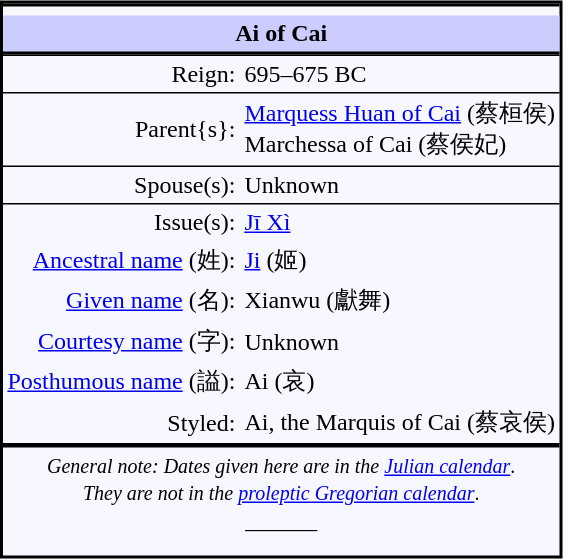<table cellpadding=3px cellspacing=0px bgcolor=#f7f8ff style="float:right; border:2px solid; margin:5px">
<tr>
<td colspan=2 align=center style="border-top:2px solid"></td>
</tr>
<tr>
<th align=center style="background:#ccf; border-bottom:2px solid" colspan=2>Ai of Cai</th>
</tr>
<tr>
<td align=right style="border-top:1px solid">Reign:</td>
<td style="border-top:1px solid">695–675 BC</td>
</tr>
<tr>
<td align=right style="border-top:1px solid">Parent{s}:</td>
<td style="border-top:1px solid"><a href='#'>Marquess Huan of Cai</a> (蔡桓侯) <br> Marchessa of Cai (蔡侯妃)</td>
</tr>
<tr>
<td align=right style="border-top:1px solid">Spouse(s):</td>
<td style="border-top:1px solid">Unknown</td>
</tr>
<tr>
<td align=right style="border-top:1px solid">Issue(s):</td>
<td style="border-top:1px solid"><a href='#'>Jī Xì</a></td>
</tr>
<tr>
<td align="right"><a href='#'>Ancestral name</a> (姓):</td>
<td><a href='#'>Ji</a> (姬)</td>
</tr>
<tr>
<td align="right"><a href='#'>Given name</a> (名):</td>
<td>Xianwu (獻舞)</td>
</tr>
<tr>
<td align="right"><a href='#'>Courtesy name</a> (字):</td>
<td>Unknown</td>
</tr>
<tr>
<td align="right" nowrap="nowrap"><a href='#'>Posthumous name</a> (謚):</td>
<td>Ai (哀)</td>
</tr>
<tr>
<td align="right">Styled:</td>
<td>Ai, the Marquis of Cai (蔡哀侯)</td>
</tr>
<tr>
<td colspan=2 align=center style="border-top:3px solid"><small><em>General note: Dates given here are in the <a href='#'>Julian calendar</a></em>.<br><em>They are not in the <a href='#'>proleptic Gregorian calendar</a></em>.</small></td>
</tr>
<tr>
<td colspan=2 align=center>———</td>
</tr>
<tr>
<td></td>
</tr>
<tr>
</tr>
</table>
